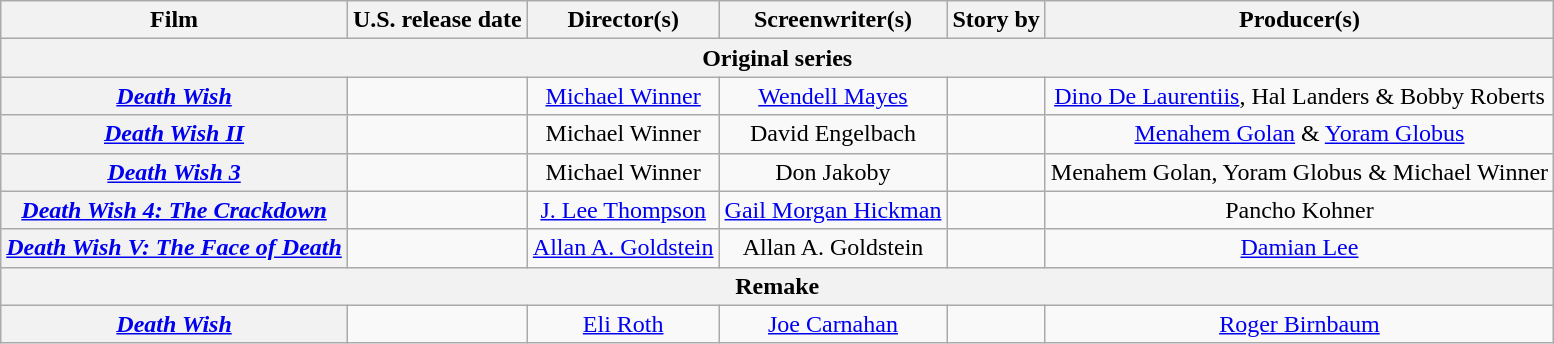<table class="wikitable plainrowheaders" style="text-align:center;">
<tr>
<th>Film</th>
<th>U.S. release date</th>
<th>Director(s)</th>
<th>Screenwriter(s)</th>
<th>Story by</th>
<th>Producer(s)</th>
</tr>
<tr>
<th colspan="6">Original series</th>
</tr>
<tr>
<th scope="row"><em><a href='#'>Death Wish</a></em></th>
<td style="text-align:left"></td>
<td><a href='#'>Michael Winner</a></td>
<td><a href='#'>Wendell Mayes</a></td>
<td></td>
<td><a href='#'>Dino De Laurentiis</a>, Hal Landers & Bobby Roberts</td>
</tr>
<tr>
<th scope="row"><em><a href='#'>Death Wish II </a></em></th>
<td style="text-align:left"></td>
<td>Michael Winner</td>
<td>David Engelbach</td>
<td></td>
<td><a href='#'>Menahem Golan</a> & <a href='#'>Yoram Globus</a></td>
</tr>
<tr>
<th scope="row"><em><a href='#'>Death Wish 3</a></em></th>
<td style="text-align:left"></td>
<td>Michael Winner</td>
<td>Don Jakoby</td>
<td></td>
<td>Menahem Golan, Yoram Globus & Michael Winner</td>
</tr>
<tr>
<th scope="row"><em><a href='#'>Death Wish 4: The Crackdown</a></em></th>
<td style="text-align:left"></td>
<td><a href='#'>J. Lee Thompson</a></td>
<td><a href='#'>Gail Morgan Hickman</a></td>
<td></td>
<td>Pancho Kohner</td>
</tr>
<tr>
<th scope="row"><em><a href='#'>Death Wish V: The Face of Death</a></em></th>
<td style="text-align:left"></td>
<td><a href='#'>Allan A. Goldstein</a></td>
<td>Allan A. Goldstein</td>
<td></td>
<td><a href='#'>Damian Lee</a></td>
</tr>
<tr>
<th colspan="6">Remake</th>
</tr>
<tr>
<th scope="row"><em><a href='#'>Death Wish</a></em></th>
<td style="text-align:left"></td>
<td><a href='#'>Eli Roth</a></td>
<td><a href='#'>Joe Carnahan</a></td>
<td></td>
<td><a href='#'>Roger Birnbaum</a></td>
</tr>
</table>
